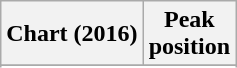<table class="wikitable sortable plainrowheaders" style="text-align:center">
<tr>
<th scope="col">Chart (2016)</th>
<th scope="col">Peak<br> position</th>
</tr>
<tr>
</tr>
<tr>
</tr>
<tr>
</tr>
</table>
